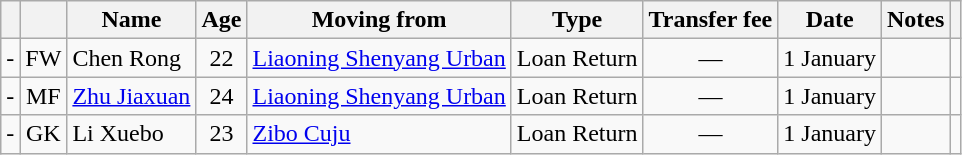<table class="wikitable" style="text-align: center">
<tr>
<th></th>
<th></th>
<th>Name</th>
<th>Age</th>
<th>Moving from</th>
<th>Type</th>
<th>Transfer fee</th>
<th>Date</th>
<th>Notes</th>
<th></th>
</tr>
<tr>
<td>-</td>
<td>FW</td>
<td align="left"> Chen Rong</td>
<td>22</td>
<td align="left"> <a href='#'>Liaoning Shenyang Urban</a></td>
<td>Loan Return</td>
<td>—</td>
<td>1 January</td>
<td></td>
<td></td>
</tr>
<tr>
<td>-</td>
<td>MF</td>
<td align="left"> <a href='#'>Zhu Jiaxuan</a></td>
<td>24</td>
<td align="left"> <a href='#'>Liaoning Shenyang Urban</a></td>
<td>Loan Return</td>
<td>—</td>
<td>1 January</td>
<td></td>
<td></td>
</tr>
<tr>
<td>-</td>
<td>GK</td>
<td align="left"> Li Xuebo</td>
<td>23</td>
<td align="left"> <a href='#'>Zibo Cuju</a></td>
<td>Loan Return</td>
<td>—</td>
<td>1 January</td>
<td></td>
<td></td>
</tr>
</table>
